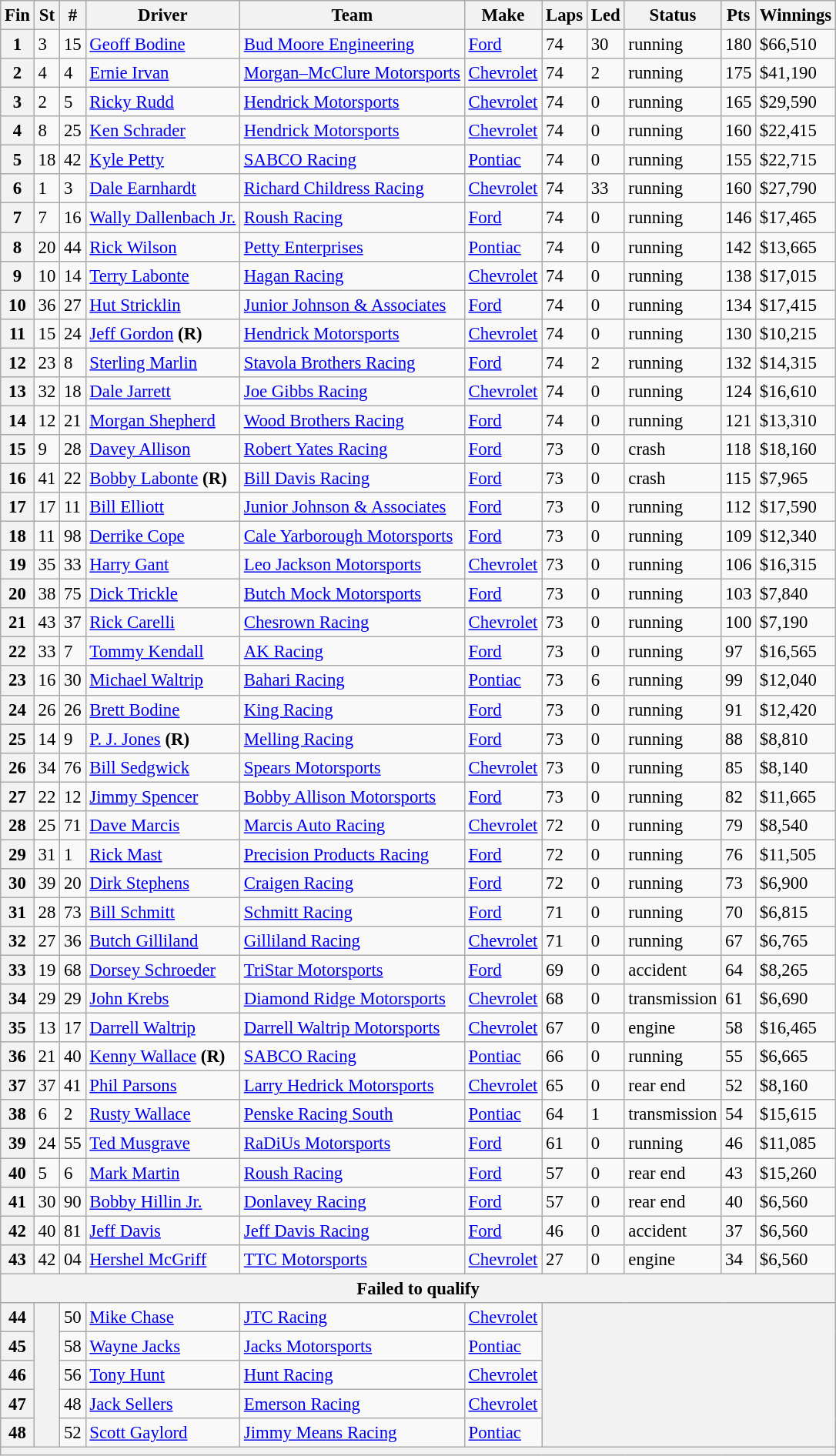<table class="wikitable" style="font-size:95%">
<tr>
<th>Fin</th>
<th>St</th>
<th>#</th>
<th>Driver</th>
<th>Team</th>
<th>Make</th>
<th>Laps</th>
<th>Led</th>
<th>Status</th>
<th>Pts</th>
<th>Winnings</th>
</tr>
<tr>
<th>1</th>
<td>3</td>
<td>15</td>
<td><a href='#'>Geoff Bodine</a></td>
<td><a href='#'>Bud Moore Engineering</a></td>
<td><a href='#'>Ford</a></td>
<td>74</td>
<td>30</td>
<td>running</td>
<td>180</td>
<td>$66,510</td>
</tr>
<tr>
<th>2</th>
<td>4</td>
<td>4</td>
<td><a href='#'>Ernie Irvan</a></td>
<td><a href='#'>Morgan–McClure Motorsports</a></td>
<td><a href='#'>Chevrolet</a></td>
<td>74</td>
<td>2</td>
<td>running</td>
<td>175</td>
<td>$41,190</td>
</tr>
<tr>
<th>3</th>
<td>2</td>
<td>5</td>
<td><a href='#'>Ricky Rudd</a></td>
<td><a href='#'>Hendrick Motorsports</a></td>
<td><a href='#'>Chevrolet</a></td>
<td>74</td>
<td>0</td>
<td>running</td>
<td>165</td>
<td>$29,590</td>
</tr>
<tr>
<th>4</th>
<td>8</td>
<td>25</td>
<td><a href='#'>Ken Schrader</a></td>
<td><a href='#'>Hendrick Motorsports</a></td>
<td><a href='#'>Chevrolet</a></td>
<td>74</td>
<td>0</td>
<td>running</td>
<td>160</td>
<td>$22,415</td>
</tr>
<tr>
<th>5</th>
<td>18</td>
<td>42</td>
<td><a href='#'>Kyle Petty</a></td>
<td><a href='#'>SABCO Racing</a></td>
<td><a href='#'>Pontiac</a></td>
<td>74</td>
<td>0</td>
<td>running</td>
<td>155</td>
<td>$22,715</td>
</tr>
<tr>
<th>6</th>
<td>1</td>
<td>3</td>
<td><a href='#'>Dale Earnhardt</a></td>
<td><a href='#'>Richard Childress Racing</a></td>
<td><a href='#'>Chevrolet</a></td>
<td>74</td>
<td>33</td>
<td>running</td>
<td>160</td>
<td>$27,790</td>
</tr>
<tr>
<th>7</th>
<td>7</td>
<td>16</td>
<td><a href='#'>Wally Dallenbach Jr.</a></td>
<td><a href='#'>Roush Racing</a></td>
<td><a href='#'>Ford</a></td>
<td>74</td>
<td>0</td>
<td>running</td>
<td>146</td>
<td>$17,465</td>
</tr>
<tr>
<th>8</th>
<td>20</td>
<td>44</td>
<td><a href='#'>Rick Wilson</a></td>
<td><a href='#'>Petty Enterprises</a></td>
<td><a href='#'>Pontiac</a></td>
<td>74</td>
<td>0</td>
<td>running</td>
<td>142</td>
<td>$13,665</td>
</tr>
<tr>
<th>9</th>
<td>10</td>
<td>14</td>
<td><a href='#'>Terry Labonte</a></td>
<td><a href='#'>Hagan Racing</a></td>
<td><a href='#'>Chevrolet</a></td>
<td>74</td>
<td>0</td>
<td>running</td>
<td>138</td>
<td>$17,015</td>
</tr>
<tr>
<th>10</th>
<td>36</td>
<td>27</td>
<td><a href='#'>Hut Stricklin</a></td>
<td><a href='#'>Junior Johnson & Associates</a></td>
<td><a href='#'>Ford</a></td>
<td>74</td>
<td>0</td>
<td>running</td>
<td>134</td>
<td>$17,415</td>
</tr>
<tr>
<th>11</th>
<td>15</td>
<td>24</td>
<td><a href='#'>Jeff Gordon</a> <strong>(R)</strong></td>
<td><a href='#'>Hendrick Motorsports</a></td>
<td><a href='#'>Chevrolet</a></td>
<td>74</td>
<td>0</td>
<td>running</td>
<td>130</td>
<td>$10,215</td>
</tr>
<tr>
<th>12</th>
<td>23</td>
<td>8</td>
<td><a href='#'>Sterling Marlin</a></td>
<td><a href='#'>Stavola Brothers Racing</a></td>
<td><a href='#'>Ford</a></td>
<td>74</td>
<td>2</td>
<td>running</td>
<td>132</td>
<td>$14,315</td>
</tr>
<tr>
<th>13</th>
<td>32</td>
<td>18</td>
<td><a href='#'>Dale Jarrett</a></td>
<td><a href='#'>Joe Gibbs Racing</a></td>
<td><a href='#'>Chevrolet</a></td>
<td>74</td>
<td>0</td>
<td>running</td>
<td>124</td>
<td>$16,610</td>
</tr>
<tr>
<th>14</th>
<td>12</td>
<td>21</td>
<td><a href='#'>Morgan Shepherd</a></td>
<td><a href='#'>Wood Brothers Racing</a></td>
<td><a href='#'>Ford</a></td>
<td>74</td>
<td>0</td>
<td>running</td>
<td>121</td>
<td>$13,310</td>
</tr>
<tr>
<th>15</th>
<td>9</td>
<td>28</td>
<td><a href='#'>Davey Allison</a></td>
<td><a href='#'>Robert Yates Racing</a></td>
<td><a href='#'>Ford</a></td>
<td>73</td>
<td>0</td>
<td>crash</td>
<td>118</td>
<td>$18,160</td>
</tr>
<tr>
<th>16</th>
<td>41</td>
<td>22</td>
<td><a href='#'>Bobby Labonte</a> <strong>(R)</strong></td>
<td><a href='#'>Bill Davis Racing</a></td>
<td><a href='#'>Ford</a></td>
<td>73</td>
<td>0</td>
<td>crash</td>
<td>115</td>
<td>$7,965</td>
</tr>
<tr>
<th>17</th>
<td>17</td>
<td>11</td>
<td><a href='#'>Bill Elliott</a></td>
<td><a href='#'>Junior Johnson & Associates</a></td>
<td><a href='#'>Ford</a></td>
<td>73</td>
<td>0</td>
<td>running</td>
<td>112</td>
<td>$17,590</td>
</tr>
<tr>
<th>18</th>
<td>11</td>
<td>98</td>
<td><a href='#'>Derrike Cope</a></td>
<td><a href='#'>Cale Yarborough Motorsports</a></td>
<td><a href='#'>Ford</a></td>
<td>73</td>
<td>0</td>
<td>running</td>
<td>109</td>
<td>$12,340</td>
</tr>
<tr>
<th>19</th>
<td>35</td>
<td>33</td>
<td><a href='#'>Harry Gant</a></td>
<td><a href='#'>Leo Jackson Motorsports</a></td>
<td><a href='#'>Chevrolet</a></td>
<td>73</td>
<td>0</td>
<td>running</td>
<td>106</td>
<td>$16,315</td>
</tr>
<tr>
<th>20</th>
<td>38</td>
<td>75</td>
<td><a href='#'>Dick Trickle</a></td>
<td><a href='#'>Butch Mock Motorsports</a></td>
<td><a href='#'>Ford</a></td>
<td>73</td>
<td>0</td>
<td>running</td>
<td>103</td>
<td>$7,840</td>
</tr>
<tr>
<th>21</th>
<td>43</td>
<td>37</td>
<td><a href='#'>Rick Carelli</a></td>
<td><a href='#'>Chesrown Racing</a></td>
<td><a href='#'>Chevrolet</a></td>
<td>73</td>
<td>0</td>
<td>running</td>
<td>100</td>
<td>$7,190</td>
</tr>
<tr>
<th>22</th>
<td>33</td>
<td>7</td>
<td><a href='#'>Tommy Kendall</a></td>
<td><a href='#'>AK Racing</a></td>
<td><a href='#'>Ford</a></td>
<td>73</td>
<td>0</td>
<td>running</td>
<td>97</td>
<td>$16,565</td>
</tr>
<tr>
<th>23</th>
<td>16</td>
<td>30</td>
<td><a href='#'>Michael Waltrip</a></td>
<td><a href='#'>Bahari Racing</a></td>
<td><a href='#'>Pontiac</a></td>
<td>73</td>
<td>6</td>
<td>running</td>
<td>99</td>
<td>$12,040</td>
</tr>
<tr>
<th>24</th>
<td>26</td>
<td>26</td>
<td><a href='#'>Brett Bodine</a></td>
<td><a href='#'>King Racing</a></td>
<td><a href='#'>Ford</a></td>
<td>73</td>
<td>0</td>
<td>running</td>
<td>91</td>
<td>$12,420</td>
</tr>
<tr>
<th>25</th>
<td>14</td>
<td>9</td>
<td><a href='#'>P. J. Jones</a> <strong>(R)</strong></td>
<td><a href='#'>Melling Racing</a></td>
<td><a href='#'>Ford</a></td>
<td>73</td>
<td>0</td>
<td>running</td>
<td>88</td>
<td>$8,810</td>
</tr>
<tr>
<th>26</th>
<td>34</td>
<td>76</td>
<td><a href='#'>Bill Sedgwick</a></td>
<td><a href='#'>Spears Motorsports</a></td>
<td><a href='#'>Chevrolet</a></td>
<td>73</td>
<td>0</td>
<td>running</td>
<td>85</td>
<td>$8,140</td>
</tr>
<tr>
<th>27</th>
<td>22</td>
<td>12</td>
<td><a href='#'>Jimmy Spencer</a></td>
<td><a href='#'>Bobby Allison Motorsports</a></td>
<td><a href='#'>Ford</a></td>
<td>73</td>
<td>0</td>
<td>running</td>
<td>82</td>
<td>$11,665</td>
</tr>
<tr>
<th>28</th>
<td>25</td>
<td>71</td>
<td><a href='#'>Dave Marcis</a></td>
<td><a href='#'>Marcis Auto Racing</a></td>
<td><a href='#'>Chevrolet</a></td>
<td>72</td>
<td>0</td>
<td>running</td>
<td>79</td>
<td>$8,540</td>
</tr>
<tr>
<th>29</th>
<td>31</td>
<td>1</td>
<td><a href='#'>Rick Mast</a></td>
<td><a href='#'>Precision Products Racing</a></td>
<td><a href='#'>Ford</a></td>
<td>72</td>
<td>0</td>
<td>running</td>
<td>76</td>
<td>$11,505</td>
</tr>
<tr>
<th>30</th>
<td>39</td>
<td>20</td>
<td><a href='#'>Dirk Stephens</a></td>
<td><a href='#'>Craigen Racing</a></td>
<td><a href='#'>Ford</a></td>
<td>72</td>
<td>0</td>
<td>running</td>
<td>73</td>
<td>$6,900</td>
</tr>
<tr>
<th>31</th>
<td>28</td>
<td>73</td>
<td><a href='#'>Bill Schmitt</a></td>
<td><a href='#'>Schmitt Racing</a></td>
<td><a href='#'>Ford</a></td>
<td>71</td>
<td>0</td>
<td>running</td>
<td>70</td>
<td>$6,815</td>
</tr>
<tr>
<th>32</th>
<td>27</td>
<td>36</td>
<td><a href='#'>Butch Gilliland</a></td>
<td><a href='#'>Gilliland Racing</a></td>
<td><a href='#'>Chevrolet</a></td>
<td>71</td>
<td>0</td>
<td>running</td>
<td>67</td>
<td>$6,765</td>
</tr>
<tr>
<th>33</th>
<td>19</td>
<td>68</td>
<td><a href='#'>Dorsey Schroeder</a></td>
<td><a href='#'>TriStar Motorsports</a></td>
<td><a href='#'>Ford</a></td>
<td>69</td>
<td>0</td>
<td>accident</td>
<td>64</td>
<td>$8,265</td>
</tr>
<tr>
<th>34</th>
<td>29</td>
<td>29</td>
<td><a href='#'>John Krebs</a></td>
<td><a href='#'>Diamond Ridge Motorsports</a></td>
<td><a href='#'>Chevrolet</a></td>
<td>68</td>
<td>0</td>
<td>transmission</td>
<td>61</td>
<td>$6,690</td>
</tr>
<tr>
<th>35</th>
<td>13</td>
<td>17</td>
<td><a href='#'>Darrell Waltrip</a></td>
<td><a href='#'>Darrell Waltrip Motorsports</a></td>
<td><a href='#'>Chevrolet</a></td>
<td>67</td>
<td>0</td>
<td>engine</td>
<td>58</td>
<td>$16,465</td>
</tr>
<tr>
<th>36</th>
<td>21</td>
<td>40</td>
<td><a href='#'>Kenny Wallace</a> <strong>(R)</strong></td>
<td><a href='#'>SABCO Racing</a></td>
<td><a href='#'>Pontiac</a></td>
<td>66</td>
<td>0</td>
<td>running</td>
<td>55</td>
<td>$6,665</td>
</tr>
<tr>
<th>37</th>
<td>37</td>
<td>41</td>
<td><a href='#'>Phil Parsons</a></td>
<td><a href='#'>Larry Hedrick Motorsports</a></td>
<td><a href='#'>Chevrolet</a></td>
<td>65</td>
<td>0</td>
<td>rear end</td>
<td>52</td>
<td>$8,160</td>
</tr>
<tr>
<th>38</th>
<td>6</td>
<td>2</td>
<td><a href='#'>Rusty Wallace</a></td>
<td><a href='#'>Penske Racing South</a></td>
<td><a href='#'>Pontiac</a></td>
<td>64</td>
<td>1</td>
<td>transmission</td>
<td>54</td>
<td>$15,615</td>
</tr>
<tr>
<th>39</th>
<td>24</td>
<td>55</td>
<td><a href='#'>Ted Musgrave</a></td>
<td><a href='#'>RaDiUs Motorsports</a></td>
<td><a href='#'>Ford</a></td>
<td>61</td>
<td>0</td>
<td>running</td>
<td>46</td>
<td>$11,085</td>
</tr>
<tr>
<th>40</th>
<td>5</td>
<td>6</td>
<td><a href='#'>Mark Martin</a></td>
<td><a href='#'>Roush Racing</a></td>
<td><a href='#'>Ford</a></td>
<td>57</td>
<td>0</td>
<td>rear end</td>
<td>43</td>
<td>$15,260</td>
</tr>
<tr>
<th>41</th>
<td>30</td>
<td>90</td>
<td><a href='#'>Bobby Hillin Jr.</a></td>
<td><a href='#'>Donlavey Racing</a></td>
<td><a href='#'>Ford</a></td>
<td>57</td>
<td>0</td>
<td>rear end</td>
<td>40</td>
<td>$6,560</td>
</tr>
<tr>
<th>42</th>
<td>40</td>
<td>81</td>
<td><a href='#'>Jeff Davis</a></td>
<td><a href='#'>Jeff Davis Racing</a></td>
<td><a href='#'>Ford</a></td>
<td>46</td>
<td>0</td>
<td>accident</td>
<td>37</td>
<td>$6,560</td>
</tr>
<tr>
<th>43</th>
<td>42</td>
<td>04</td>
<td><a href='#'>Hershel McGriff</a></td>
<td><a href='#'>TTC Motorsports</a></td>
<td><a href='#'>Chevrolet</a></td>
<td>27</td>
<td>0</td>
<td>engine</td>
<td>34</td>
<td>$6,560</td>
</tr>
<tr>
<th colspan="11">Failed to qualify</th>
</tr>
<tr>
<th>44</th>
<th rowspan="5"></th>
<td>50</td>
<td><a href='#'>Mike Chase</a></td>
<td><a href='#'>JTC Racing</a></td>
<td><a href='#'>Chevrolet</a></td>
<th colspan="5" rowspan="5"></th>
</tr>
<tr>
<th>45</th>
<td>58</td>
<td><a href='#'>Wayne Jacks</a></td>
<td><a href='#'>Jacks Motorsports</a></td>
<td><a href='#'>Pontiac</a></td>
</tr>
<tr>
<th>46</th>
<td>56</td>
<td><a href='#'>Tony Hunt</a></td>
<td><a href='#'>Hunt Racing</a></td>
<td><a href='#'>Chevrolet</a></td>
</tr>
<tr>
<th>47</th>
<td>48</td>
<td><a href='#'>Jack Sellers</a></td>
<td><a href='#'>Emerson Racing</a></td>
<td><a href='#'>Chevrolet</a></td>
</tr>
<tr>
<th>48</th>
<td>52</td>
<td><a href='#'>Scott Gaylord</a></td>
<td><a href='#'>Jimmy Means Racing</a></td>
<td><a href='#'>Pontiac</a></td>
</tr>
<tr>
<th colspan="11"></th>
</tr>
</table>
